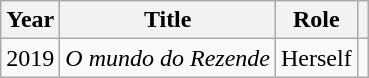<table class="wikitable">
<tr>
<th>Year</th>
<th>Title</th>
<th>Role</th>
<th></th>
</tr>
<tr>
<td>2019</td>
<td><em>O mundo do Rezende</em></td>
<td>Herself</td>
<td></td>
</tr>
</table>
